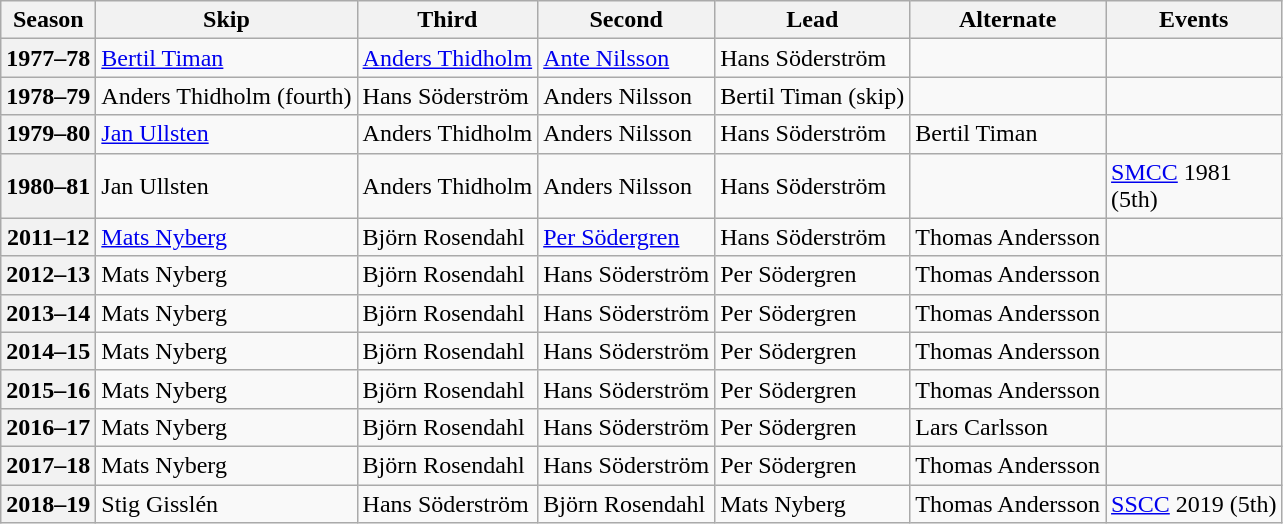<table class="wikitable">
<tr>
<th scope="col">Season</th>
<th scope="col">Skip</th>
<th scope="col">Third</th>
<th scope="col">Second</th>
<th scope="col">Lead</th>
<th scope="col">Alternate</th>
<th scope="col">Events</th>
</tr>
<tr>
<th scope="row">1977–78</th>
<td><a href='#'>Bertil Timan</a></td>
<td><a href='#'>Anders Thidholm</a></td>
<td><a href='#'>Ante Nilsson</a></td>
<td>Hans Söderström</td>
<td></td>
<td></td>
</tr>
<tr>
<th scope="row">1978–79</th>
<td>Anders Thidholm (fourth)</td>
<td>Hans Söderström</td>
<td>Anders Nilsson</td>
<td>Bertil Timan (skip)</td>
<td></td>
<td> </td>
</tr>
<tr>
<th scope="row">1979–80</th>
<td><a href='#'>Jan Ullsten</a></td>
<td>Anders Thidholm</td>
<td>Anders Nilsson</td>
<td>Hans Söderström</td>
<td>Bertil Timan</td>
<td> </td>
</tr>
<tr>
<th scope="row">1980–81</th>
<td>Jan Ullsten</td>
<td>Anders Thidholm</td>
<td>Anders Nilsson</td>
<td>Hans Söderström</td>
<td></td>
<td><a href='#'>SMCC</a> 1981 <br> (5th)</td>
</tr>
<tr>
<th scope="row">2011–12</th>
<td><a href='#'>Mats Nyberg</a></td>
<td>Björn Rosendahl</td>
<td><a href='#'>Per Södergren</a></td>
<td>Hans Söderström</td>
<td>Thomas Andersson</td>
<td></td>
</tr>
<tr>
<th scope="row">2012–13</th>
<td>Mats Nyberg</td>
<td>Björn Rosendahl</td>
<td>Hans Söderström</td>
<td>Per Södergren</td>
<td>Thomas Andersson</td>
<td></td>
</tr>
<tr>
<th scope="row">2013–14</th>
<td>Mats Nyberg</td>
<td>Björn Rosendahl</td>
<td>Hans Söderström</td>
<td>Per Södergren</td>
<td>Thomas Andersson</td>
<td></td>
</tr>
<tr>
<th scope="row">2014–15</th>
<td>Mats Nyberg</td>
<td>Björn Rosendahl</td>
<td>Hans Söderström</td>
<td>Per Södergren</td>
<td>Thomas Andersson</td>
<td></td>
</tr>
<tr>
<th scope="row">2015–16</th>
<td>Mats Nyberg</td>
<td>Björn Rosendahl</td>
<td>Hans Söderström</td>
<td>Per Södergren</td>
<td>Thomas Andersson</td>
<td></td>
</tr>
<tr>
<th scope="row">2016–17</th>
<td>Mats Nyberg</td>
<td>Björn Rosendahl</td>
<td>Hans Söderström</td>
<td>Per Södergren</td>
<td>Lars Carlsson</td>
<td></td>
</tr>
<tr>
<th scope="row">2017–18</th>
<td>Mats Nyberg</td>
<td>Björn Rosendahl</td>
<td>Hans Söderström</td>
<td>Per Södergren</td>
<td>Thomas Andersson</td>
<td></td>
</tr>
<tr>
<th scope="row">2018–19</th>
<td>Stig Gisslén</td>
<td>Hans Söderström</td>
<td>Björn Rosendahl</td>
<td>Mats Nyberg</td>
<td>Thomas Andersson</td>
<td><a href='#'>SSCC</a> 2019 (5th)</td>
</tr>
</table>
